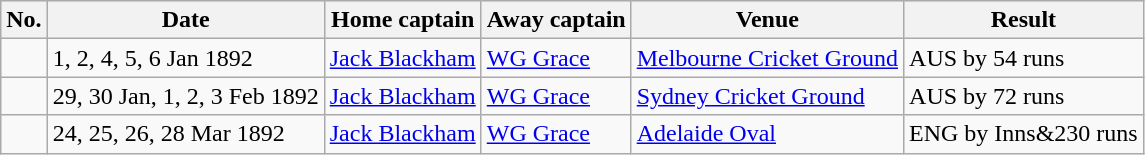<table class="wikitable">
<tr style="background:#efefef;">
<th>No.</th>
<th>Date</th>
<th>Home captain</th>
<th>Away captain</th>
<th>Venue</th>
<th>Result</th>
</tr>
<tr>
<td></td>
<td>1, 2, 4, 5, 6 Jan 1892</td>
<td><a href='#'>Jack Blackham</a></td>
<td><a href='#'>WG Grace</a></td>
<td><a href='#'>Melbourne Cricket Ground</a></td>
<td>AUS by 54 runs</td>
</tr>
<tr>
<td></td>
<td>29, 30 Jan, 1, 2, 3 Feb 1892</td>
<td><a href='#'>Jack Blackham</a></td>
<td><a href='#'>WG Grace</a></td>
<td><a href='#'>Sydney Cricket Ground</a></td>
<td>AUS by 72 runs</td>
</tr>
<tr>
<td></td>
<td>24, 25, 26, 28 Mar 1892</td>
<td><a href='#'>Jack Blackham</a></td>
<td><a href='#'>WG Grace</a></td>
<td><a href='#'>Adelaide Oval</a></td>
<td>ENG by Inns&230 runs</td>
</tr>
</table>
